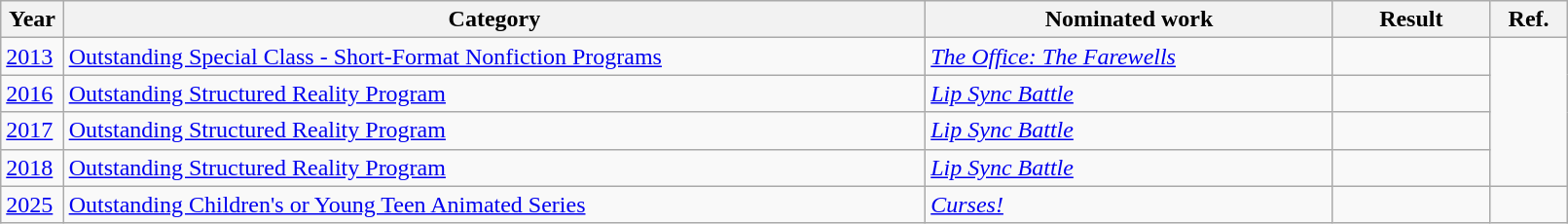<table class="wikitable" style="width:85%;">
<tr>
<th ! style="width:4%;">Year</th>
<th style="width:55%;">Category</th>
<th style="width:26%;">Nominated work</th>
<th style="width:10%;">Result</th>
<th width=5%>Ref.</th>
</tr>
<tr>
<td><a href='#'>2013</a></td>
<td><a href='#'>Outstanding Special Class - Short-Format Nonfiction Programs</a></td>
<td><em><a href='#'>The Office: The Farewells</a></em></td>
<td></td>
<td rowspan=4 align="center"></td>
</tr>
<tr>
<td><a href='#'>2016</a></td>
<td><a href='#'>Outstanding Structured Reality Program</a></td>
<td><em><a href='#'>Lip Sync Battle</a></em></td>
<td></td>
</tr>
<tr>
<td><a href='#'>2017</a></td>
<td><a href='#'>Outstanding Structured Reality Program</a></td>
<td><em><a href='#'>Lip Sync Battle</a></em></td>
<td></td>
</tr>
<tr>
<td><a href='#'>2018</a></td>
<td><a href='#'>Outstanding Structured Reality Program</a></td>
<td><em><a href='#'>Lip Sync Battle</a></em></td>
<td></td>
</tr>
<tr>
<td><a href='#'>2025</a></td>
<td><a href='#'>Outstanding Children's or Young Teen Animated Series</a></td>
<td><em><a href='#'>Curses!</a></em></td>
<td></td>
<td rowspan=2 align="center"></td>
</tr>
</table>
